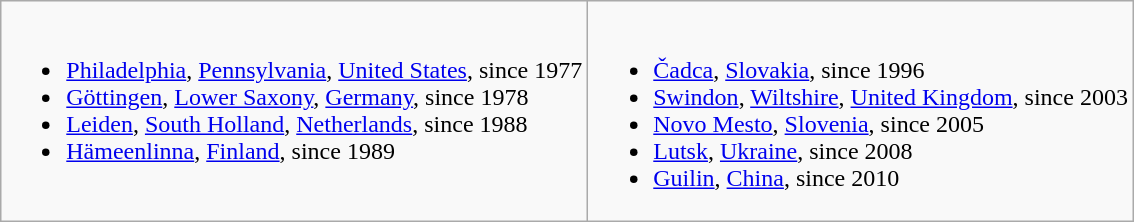<table class="wikitable">
<tr valign="top">
<td><br><ul><li> <a href='#'>Philadelphia</a>, <a href='#'>Pennsylvania</a>, <a href='#'>United States</a>, since 1977</li><li> <a href='#'>Göttingen</a>, <a href='#'>Lower Saxony</a>, <a href='#'>Germany</a>, since 1978</li><li> <a href='#'>Leiden</a>, <a href='#'>South Holland</a>, <a href='#'>Netherlands</a>, since 1988</li><li> <a href='#'>Hämeenlinna</a>, <a href='#'>Finland</a>, since 1989</li></ul></td>
<td><br><ul><li> <a href='#'>Čadca</a>, <a href='#'>Slovakia</a>, since 1996</li><li> <a href='#'>Swindon</a>, <a href='#'>Wiltshire</a>, <a href='#'>United Kingdom</a>, since 2003</li><li> <a href='#'>Novo Mesto</a>, <a href='#'>Slovenia</a>, since 2005</li><li> <a href='#'>Lutsk</a>, <a href='#'>Ukraine</a>, since 2008</li><li> <a href='#'>Guilin</a>, <a href='#'>China</a>, since 2010</li></ul></td>
</tr>
</table>
